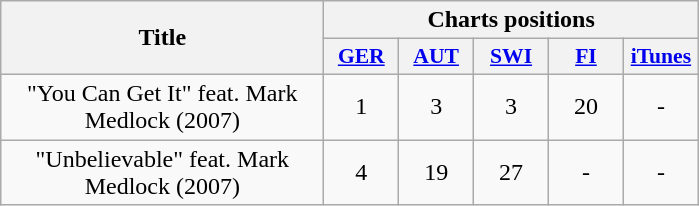<table class="wikitable plainrowheaders" style="text-align:center;">
<tr>
<th scope="col" rowspan="2" style="width:13em;">Title</th>
<th scope="col" colspan="5">Charts positions</th>
</tr>
<tr>
<th scope="col" style="width:3em;font-size:90%;"><a href='#'>GER</a><br></th>
<th scope="col" style="width:3em;font-size:90%;"><a href='#'>AUT</a><br></th>
<th scope="col" style="width:3em;font-size:90%;"><a href='#'>SWI</a><br></th>
<th scope="col" style="width:3em;font-size:90%;"><a href='#'>FI</a><br></th>
<th scope="col" style="width:3em;font-size:90%;"><a href='#'>iTunes</a><br></th>
</tr>
<tr>
<td>"You Can Get It" feat. Mark Medlock (2007)</td>
<td>1</td>
<td>3</td>
<td>3</td>
<td>20</td>
<td>-</td>
</tr>
<tr>
<td>"Unbelievable" feat. Mark Medlock (2007)</td>
<td>4</td>
<td>19</td>
<td>27</td>
<td –>-</td>
<td>-</td>
</tr>
</table>
